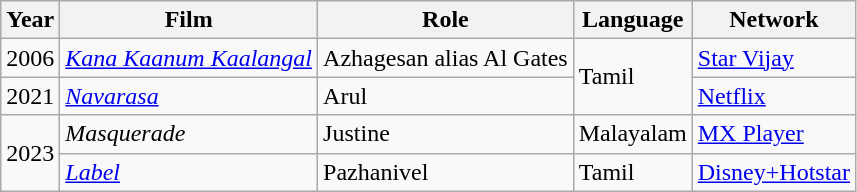<table class="wikitable sortable">
<tr>
<th>Year</th>
<th>Film</th>
<th>Role</th>
<th>Language</th>
<th>Network</th>
</tr>
<tr>
<td>2006</td>
<td><em><a href='#'>Kana Kaanum Kaalangal</a></em></td>
<td>Azhagesan alias Al Gates</td>
<td rowspan="2">Tamil</td>
<td><a href='#'>Star Vijay</a></td>
</tr>
<tr>
<td>2021</td>
<td><em><a href='#'>Navarasa</a></em></td>
<td>Arul</td>
<td><a href='#'>Netflix</a></td>
</tr>
<tr>
<td rowspan="2">2023</td>
<td><em>Masquerade</em></td>
<td>Justine</td>
<td>Malayalam</td>
<td><a href='#'>MX Player</a></td>
</tr>
<tr>
<td><em><a href='#'>Label</a></em></td>
<td>Pazhanivel</td>
<td>Tamil</td>
<td><a href='#'>Disney+Hotstar</a></td>
</tr>
</table>
